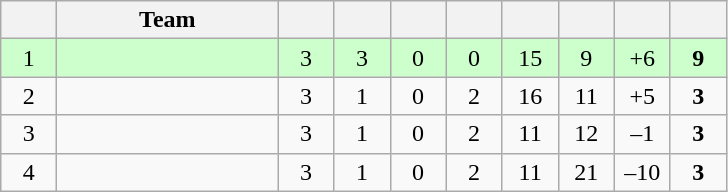<table class="wikitable" style="text-align: center; font-size: 100%;">
<tr>
<th width="30"></th>
<th width="140">Team</th>
<th width="30"></th>
<th width="30"></th>
<th width="30"></th>
<th width="30"></th>
<th width="30"></th>
<th width="30"></th>
<th width="30"></th>
<th width="30"></th>
</tr>
<tr style="background-color: #ccffcc;">
<td>1</td>
<td align=left><strong></strong></td>
<td>3</td>
<td>3</td>
<td>0</td>
<td>0</td>
<td>15</td>
<td>9</td>
<td>+6</td>
<td><strong>9</strong></td>
</tr>
<tr>
<td>2</td>
<td align=left></td>
<td>3</td>
<td>1</td>
<td>0</td>
<td>2</td>
<td>16</td>
<td>11</td>
<td>+5</td>
<td><strong>3</strong></td>
</tr>
<tr>
<td>3</td>
<td align=left></td>
<td>3</td>
<td>1</td>
<td>0</td>
<td>2</td>
<td>11</td>
<td>12</td>
<td>–1</td>
<td><strong>3</strong></td>
</tr>
<tr>
<td>4</td>
<td align=left></td>
<td>3</td>
<td>1</td>
<td>0</td>
<td>2</td>
<td>11</td>
<td>21</td>
<td>–10</td>
<td><strong>3</strong></td>
</tr>
</table>
